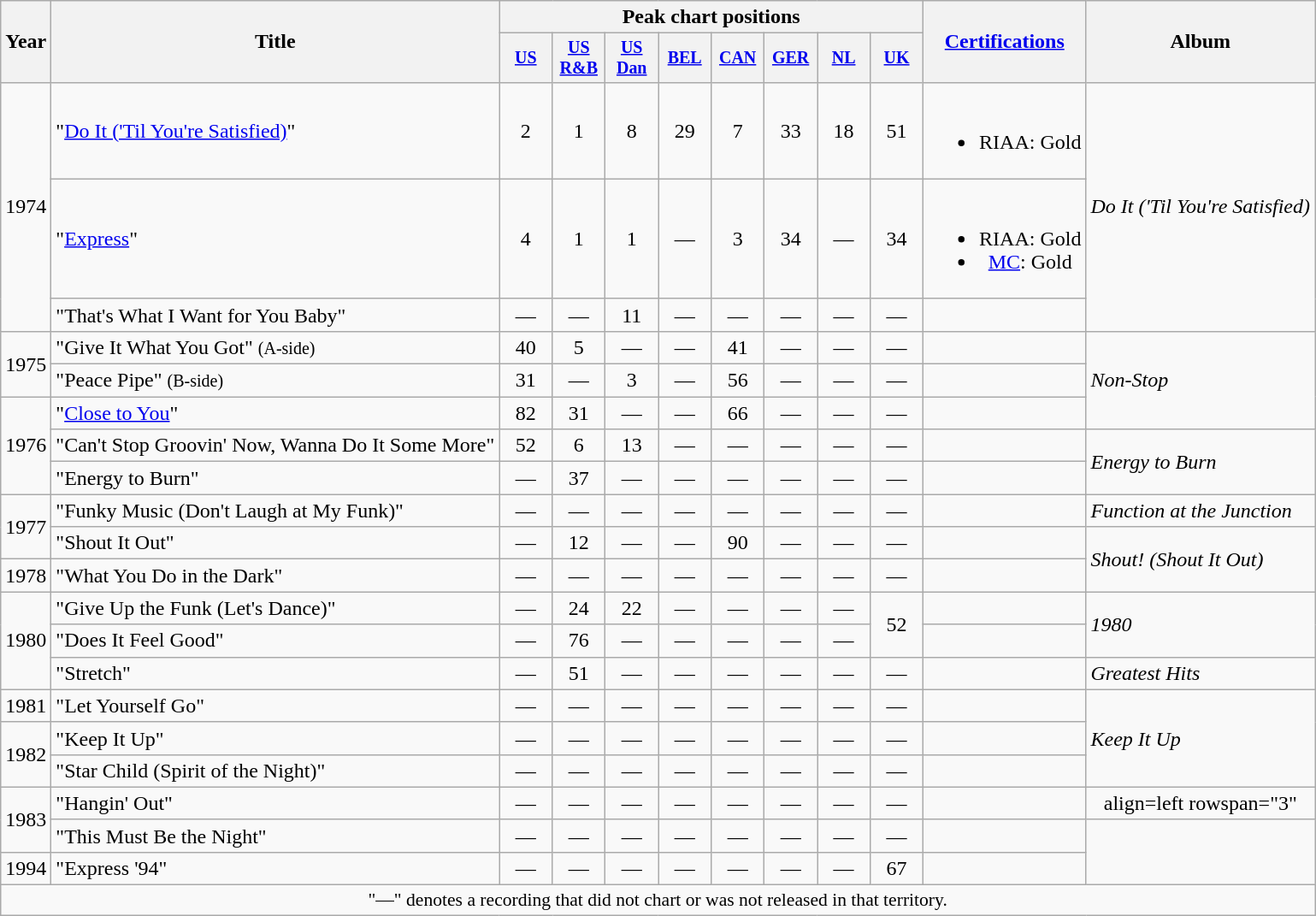<table class="wikitable" style="text-align:center;">
<tr>
<th rowspan="2">Year</th>
<th rowspan="2">Title</th>
<th colspan="8">Peak chart positions</th>
<th rowspan="2"><a href='#'>Certifications</a></th>
<th rowspan="2">Album</th>
</tr>
<tr style="font-size:smaller;">
<th width="35"><a href='#'>US</a><br></th>
<th width="35"><a href='#'>US<br>R&B</a><br></th>
<th width="35"><a href='#'>US<br>Dan</a><br></th>
<th width="35"><a href='#'>BEL</a><br></th>
<th width="35"><a href='#'>CAN</a><br></th>
<th width="35"><a href='#'>GER</a><br></th>
<th width="35"><a href='#'>NL</a><br></th>
<th width="35"><a href='#'>UK</a><br></th>
</tr>
<tr>
<td rowspan="3">1974</td>
<td align="left">"<a href='#'>Do It ('Til You're Satisfied)</a>"</td>
<td>2</td>
<td>1</td>
<td>8</td>
<td>29</td>
<td>7</td>
<td>33</td>
<td>18</td>
<td>51</td>
<td><br><ul><li>RIAA: Gold</li></ul></td>
<td rowspan="3" align="left"><em>Do It ('Til You're Satisfied)</em></td>
</tr>
<tr>
<td align="left">"<a href='#'>Express</a>"</td>
<td>4</td>
<td>1</td>
<td>1</td>
<td>—</td>
<td>3</td>
<td>34</td>
<td>—</td>
<td>34</td>
<td><br><ul><li>RIAA: Gold</li><li><a href='#'>MC</a>: Gold</li></ul></td>
</tr>
<tr>
<td align="left">"That's What I Want for You Baby"</td>
<td>—</td>
<td>—</td>
<td>11</td>
<td>—</td>
<td>—</td>
<td>—</td>
<td>—</td>
<td>—</td>
<td></td>
</tr>
<tr>
<td rowspan="2">1975</td>
<td align="left">"Give It What You Got" <small>(A-side)</small></td>
<td>40</td>
<td>5</td>
<td>—</td>
<td>—</td>
<td>41</td>
<td>—</td>
<td>—</td>
<td>—</td>
<td></td>
<td rowspan="3" align="left"><em>Non-Stop</em></td>
</tr>
<tr>
<td align="left">"Peace Pipe" <small>(B-side)</small></td>
<td>31</td>
<td>—</td>
<td>3</td>
<td>—</td>
<td>56</td>
<td>—</td>
<td>—</td>
<td>—</td>
</tr>
<tr>
<td rowspan="3">1976</td>
<td align="left">"<a href='#'>Close to You</a>"</td>
<td>82</td>
<td>31</td>
<td>—</td>
<td>—</td>
<td>66</td>
<td>—</td>
<td>—</td>
<td>—</td>
<td></td>
</tr>
<tr>
<td align="left">"Can't Stop Groovin' Now, Wanna Do It Some More"</td>
<td>52</td>
<td>6</td>
<td>13</td>
<td>—</td>
<td>—</td>
<td>—</td>
<td>—</td>
<td>—</td>
<td></td>
<td rowspan="2" align="left"><em>Energy to Burn</em></td>
</tr>
<tr>
<td align="left">"Energy to Burn"</td>
<td>—</td>
<td>37</td>
<td>—</td>
<td>—</td>
<td>—</td>
<td>—</td>
<td>—</td>
<td>—</td>
<td></td>
</tr>
<tr>
<td rowspan="2">1977</td>
<td align="left">"Funky Music (Don't Laugh at My Funk)"</td>
<td>—</td>
<td>—</td>
<td>—</td>
<td>—</td>
<td>—</td>
<td>—</td>
<td>—</td>
<td>—</td>
<td></td>
<td rowspan="1" align="left"><em>Function at the Junction</em></td>
</tr>
<tr>
<td align="left">"Shout It Out"</td>
<td>—</td>
<td>12</td>
<td>—</td>
<td>—</td>
<td>90</td>
<td>—</td>
<td>—</td>
<td>—</td>
<td></td>
<td rowspan="2" align="left"><em>Shout! (Shout It Out)</em></td>
</tr>
<tr>
<td rowspan="1">1978</td>
<td align="left">"What You Do in the Dark"</td>
<td>—</td>
<td>—</td>
<td>—</td>
<td>—</td>
<td>—</td>
<td>—</td>
<td>—</td>
<td>—</td>
<td></td>
</tr>
<tr>
<td rowspan="3">1980</td>
<td align="left">"Give Up the Funk (Let's Dance)"</td>
<td>—</td>
<td>24</td>
<td>22</td>
<td>—</td>
<td>—</td>
<td>—</td>
<td>—</td>
<td rowspan="2">52</td>
<td></td>
<td rowspan="2" align="left"><em>1980</em></td>
</tr>
<tr>
<td align="left">"Does It Feel Good"</td>
<td>—</td>
<td>76</td>
<td>—</td>
<td>—</td>
<td>—</td>
<td>—</td>
<td>—</td>
<td></td>
</tr>
<tr>
<td align="left">"Stretch"</td>
<td>—</td>
<td>51</td>
<td>—</td>
<td>—</td>
<td>—</td>
<td>—</td>
<td>—</td>
<td>—</td>
<td></td>
<td rowspan="1" align="left"><em>Greatest Hits</em></td>
</tr>
<tr>
<td rowspan="1">1981</td>
<td align="left">"Let Yourself Go"</td>
<td>—</td>
<td>—</td>
<td>—</td>
<td>—</td>
<td>—</td>
<td>—</td>
<td>—</td>
<td>—</td>
<td></td>
<td rowspan="3" align="left"><em>Keep It Up</em></td>
</tr>
<tr>
<td rowspan="2">1982</td>
<td align="left">"Keep It Up"</td>
<td>—</td>
<td>—</td>
<td>—</td>
<td>—</td>
<td>—</td>
<td>—</td>
<td>—</td>
<td>—</td>
<td></td>
</tr>
<tr>
<td align="left">"Star Child (Spirit of the Night)"</td>
<td>—</td>
<td>—</td>
<td>—</td>
<td>—</td>
<td>—</td>
<td>—</td>
<td>—</td>
<td>—</td>
<td></td>
</tr>
<tr>
<td rowspan="2">1983</td>
<td align="left">"Hangin' Out"</td>
<td>—</td>
<td>—</td>
<td>—</td>
<td>—</td>
<td>—</td>
<td>—</td>
<td>—</td>
<td>—</td>
<td></td>
<td>align=left rowspan="3" </td>
</tr>
<tr>
<td align="left">"This Must Be the Night"</td>
<td>—</td>
<td>—</td>
<td>—</td>
<td>—</td>
<td>—</td>
<td>—</td>
<td>—</td>
<td>—</td>
<td></td>
</tr>
<tr>
<td rowspan="1">1994</td>
<td align="left">"Express '94"</td>
<td>—</td>
<td>—</td>
<td>—</td>
<td>—</td>
<td>—</td>
<td>—</td>
<td>—</td>
<td>67</td>
<td></td>
</tr>
<tr>
<td colspan="15" style="font-size:90%">"—" denotes a recording that did not chart or was not released in that territory.</td>
</tr>
</table>
